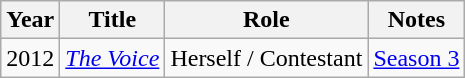<table class="wikitable ">
<tr>
<th>Year</th>
<th>Title</th>
<th>Role</th>
<th>Notes</th>
</tr>
<tr>
<td>2012</td>
<td><em><a href='#'>The Voice</a></em></td>
<td>Herself / Contestant</td>
<td><a href='#'>Season 3</a></td>
</tr>
</table>
